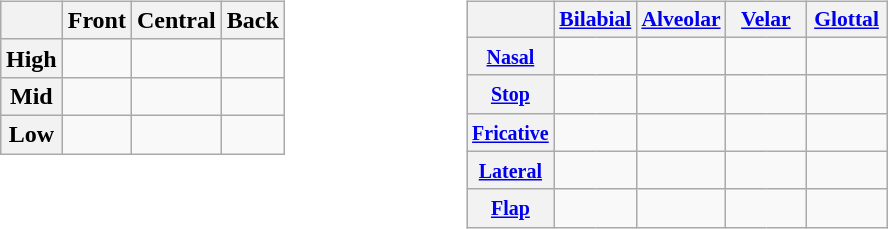<table style="align:center; width:60%; margin: 1em auto 1em auto">
<tr style="vertical-align: top;">
<td><br><table class="wikitable">
<tr>
<th> </th>
<th>Front</th>
<th>Central</th>
<th>Back</th>
</tr>
<tr style="text-align: center;">
<th>High</th>
<td></td>
<td> </td>
<td></td>
</tr>
<tr style="text-align: center;">
<th>Mid</th>
<td></td>
<td></td>
<td></td>
</tr>
<tr style="text-align: center;">
<th>Low</th>
<td> </td>
<td></td>
<td> </td>
</tr>
</table>
</td>
<td><br><table class="wikitable" style="text-align: center;">
<tr style="font-size: 90%;">
<th></th>
<th colspan="2"><a href='#'>Bilabial</a></th>
<th colspan="2"><a href='#'>Alveolar</a></th>
<th colspan="2"><a href='#'>Velar</a></th>
<th colspan="2"><a href='#'>Glottal</a></th>
</tr>
<tr>
<th><small><a href='#'>Nasal</a></small></th>
<td width=20px style="border-right: 0;"></td>
<td width=20px style="border-left: 0;"></td>
<td colspan="2"></td>
<td width=20px style="border-right: 0;"></td>
<td width=20px style="border-left: 0;"></td>
<td colspan="2"></td>
</tr>
<tr>
<th><small><a href='#'>Stop</a></small></th>
<td style="border-right: 0;"></td>
<td style="border-left: 0;"></td>
<td width=20px style="border-right: 0;"></td>
<td width=20px style="border-left: 0;"></td>
<td style="border-right: 0;"></td>
<td style="border-left: 0;"></td>
<td width=20px style="border-right: 0;"></td>
<td width=20px style="border-left: 0;"></td>
</tr>
<tr>
<th><small><a href='#'>Fricative</a></small></th>
<td colspan="2"></td>
<td style="border-right: 0;"></td>
<td style="border-left: 0;"></td>
<td colspan="2"></td>
<td colspan="2"></td>
</tr>
<tr>
<th><small><a href='#'>Lateral</a></small></th>
<td colspan="2"></td>
<td style="border-right: 0;"></td>
<td style="border-left: 0;"></td>
<td colspan="2"></td>
<td colspan="2"></td>
</tr>
<tr>
<th><small><a href='#'>Flap</a></small></th>
<td colspan="2"></td>
<td style="border-right: 0;"></td>
<td style="border-left: 0;"></td>
<td colspan="2"></td>
<td colspan="2"></td>
</tr>
</table>
</td>
</tr>
</table>
